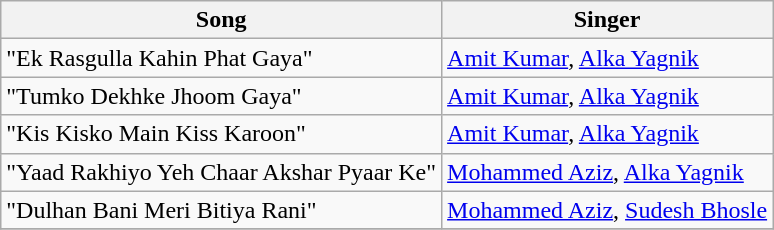<table class="wikitable">
<tr>
<th>Song</th>
<th>Singer</th>
</tr>
<tr>
<td>"Ek Rasgulla Kahin Phat Gaya"</td>
<td><a href='#'>Amit Kumar</a>, <a href='#'>Alka Yagnik</a></td>
</tr>
<tr>
<td>"Tumko Dekhke Jhoom Gaya"</td>
<td><a href='#'>Amit Kumar</a>, <a href='#'>Alka Yagnik</a></td>
</tr>
<tr>
<td>"Kis Kisko Main Kiss Karoon"</td>
<td><a href='#'>Amit Kumar</a>, <a href='#'>Alka Yagnik</a></td>
</tr>
<tr>
<td>"Yaad Rakhiyo Yeh Chaar Akshar Pyaar Ke"</td>
<td><a href='#'>Mohammed Aziz</a>, <a href='#'>Alka Yagnik</a></td>
</tr>
<tr>
<td>"Dulhan Bani Meri Bitiya Rani"</td>
<td><a href='#'>Mohammed Aziz</a>, <a href='#'>Sudesh Bhosle</a></td>
</tr>
<tr>
</tr>
</table>
